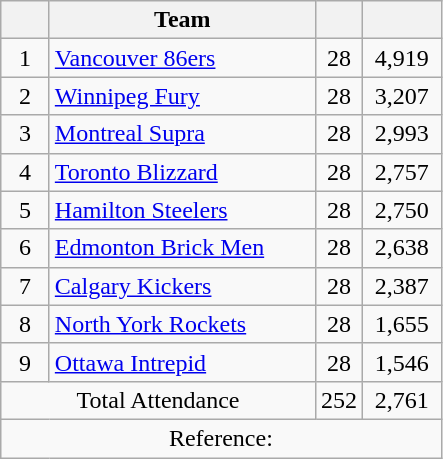<table class="wikitable">
<tr>
<th width="25"></th>
<th width="170">Team</th>
<th></th>
<th width="45"></th>
</tr>
<tr>
<td align="center">1</td>
<td><a href='#'>Vancouver 86ers</a></td>
<td align="center">28</td>
<td align="center">4,919</td>
</tr>
<tr>
<td align="center">2</td>
<td><a href='#'>Winnipeg Fury</a></td>
<td align="center">28</td>
<td align="center">3,207</td>
</tr>
<tr>
<td align="center">3</td>
<td><a href='#'>Montreal Supra</a></td>
<td align="center">28</td>
<td align="center">2,993</td>
</tr>
<tr>
<td align="center">4</td>
<td><a href='#'>Toronto Blizzard</a></td>
<td align="center">28</td>
<td align="center">2,757</td>
</tr>
<tr>
<td align="center">5</td>
<td><a href='#'>Hamilton Steelers</a></td>
<td align="center">28</td>
<td align="center">2,750</td>
</tr>
<tr>
<td align="center">6</td>
<td><a href='#'>Edmonton Brick Men</a></td>
<td align="center">28</td>
<td align="center">2,638</td>
</tr>
<tr>
<td align="center">7</td>
<td><a href='#'>Calgary Kickers</a></td>
<td align="center">28</td>
<td align="center">2,387</td>
</tr>
<tr>
<td align="center">8</td>
<td><a href='#'>North York Rockets</a></td>
<td align="center">28</td>
<td align="center">1,655</td>
</tr>
<tr>
<td align="center">9</td>
<td><a href='#'>Ottawa Intrepid</a></td>
<td align="center">28</td>
<td align="center">1,546</td>
</tr>
<tr>
<td colspan="2" align="center">Total Attendance</td>
<td align="center">252</td>
<td align="center">2,761</td>
</tr>
<tr>
<td colspan="4" align="center">Reference:</td>
</tr>
</table>
